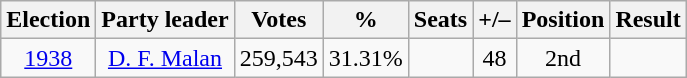<table class=wikitable style=text-align:center>
<tr>
<th>Election</th>
<th>Party leader</th>
<th>Votes</th>
<th>%</th>
<th>Seats</th>
<th>+/–</th>
<th>Position</th>
<th>Result</th>
</tr>
<tr>
<td><a href='#'>1938</a></td>
<td rowspan=4><a href='#'>D. F. Malan</a></td>
<td>259,543</td>
<td>31.31%</td>
<td></td>
<td> 48</td>
<td> 2nd</td>
<td></td>
</tr>
</table>
